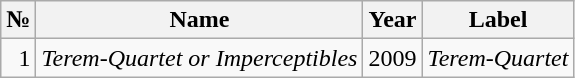<table class="wikitable">
<tr>
<th>№</th>
<th>Name</th>
<th>Year</th>
<th>Label</th>
</tr>
<tr>
<td align="right">1</td>
<td align="center"><em>Terem-Quartet or Imperceptibles</em></td>
<td align="center">2009</td>
<td align="center"><em>Terem-Quartet</em></td>
</tr>
</table>
